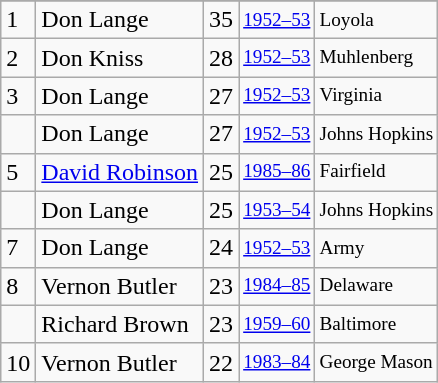<table class="wikitable">
<tr>
</tr>
<tr>
<td>1</td>
<td>Don Lange</td>
<td>35</td>
<td style="font-size:80%;"><a href='#'>1952–53</a></td>
<td style="font-size:80%;">Loyola</td>
</tr>
<tr>
<td>2</td>
<td>Don Kniss</td>
<td>28</td>
<td style="font-size:80%;"><a href='#'>1952–53</a></td>
<td style="font-size:80%;">Muhlenberg</td>
</tr>
<tr>
<td>3</td>
<td>Don Lange</td>
<td>27</td>
<td style="font-size:80%;"><a href='#'>1952–53</a></td>
<td style="font-size:80%;">Virginia</td>
</tr>
<tr>
<td></td>
<td>Don Lange</td>
<td>27</td>
<td style="font-size:80%;"><a href='#'>1952–53</a></td>
<td style="font-size:80%;">Johns Hopkins</td>
</tr>
<tr>
<td>5</td>
<td><a href='#'>David Robinson</a></td>
<td>25</td>
<td style="font-size:80%;"><a href='#'>1985–86</a></td>
<td style="font-size:80%;">Fairfield</td>
</tr>
<tr>
<td></td>
<td>Don Lange</td>
<td>25</td>
<td style="font-size:80%;"><a href='#'>1953–54</a></td>
<td style="font-size:80%;">Johns Hopkins</td>
</tr>
<tr>
<td>7</td>
<td>Don Lange</td>
<td>24</td>
<td style="font-size:80%;"><a href='#'>1952–53</a></td>
<td style="font-size:80%;">Army</td>
</tr>
<tr>
<td>8</td>
<td>Vernon Butler</td>
<td>23</td>
<td style="font-size:80%;"><a href='#'>1984–85</a></td>
<td style="font-size:80%;">Delaware</td>
</tr>
<tr>
<td></td>
<td>Richard Brown</td>
<td>23</td>
<td style="font-size:80%;"><a href='#'>1959–60</a></td>
<td style="font-size:80%;">Baltimore</td>
</tr>
<tr>
<td>10</td>
<td>Vernon Butler</td>
<td>22</td>
<td style="font-size:80%;"><a href='#'>1983–84</a></td>
<td style="font-size:80%;">George Mason</td>
</tr>
</table>
